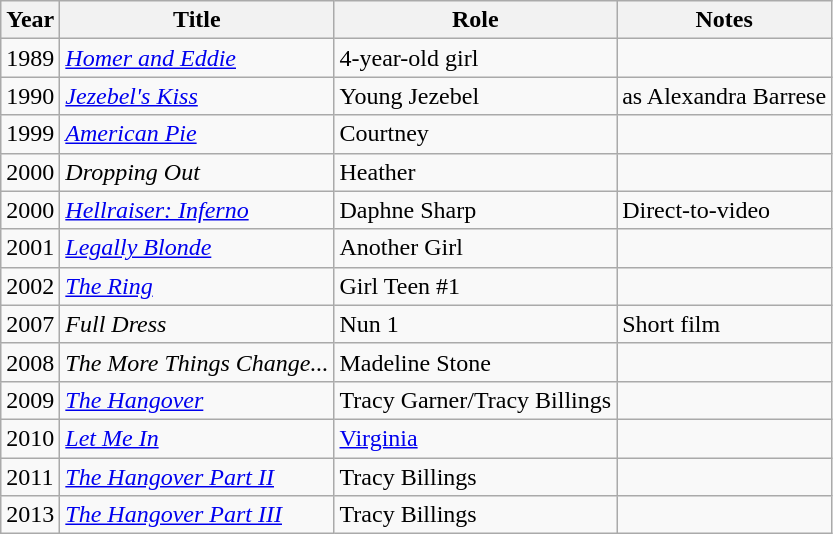<table class="wikitable sortable">
<tr>
<th>Year</th>
<th>Title</th>
<th>Role</th>
<th class="unsortable">Notes</th>
</tr>
<tr>
<td>1989</td>
<td><em><a href='#'>Homer and Eddie</a></em></td>
<td>4-year-old girl</td>
<td></td>
</tr>
<tr>
<td>1990</td>
<td><em><a href='#'>Jezebel's Kiss</a></em></td>
<td>Young Jezebel</td>
<td>as Alexandra Barrese</td>
</tr>
<tr>
<td>1999</td>
<td><em><a href='#'>American Pie</a></em></td>
<td>Courtney</td>
<td></td>
</tr>
<tr>
<td>2000</td>
<td><em>Dropping Out</em></td>
<td>Heather</td>
<td></td>
</tr>
<tr>
<td>2000</td>
<td><em><a href='#'>Hellraiser: Inferno</a></em></td>
<td>Daphne Sharp</td>
<td>Direct-to-video</td>
</tr>
<tr>
<td>2001</td>
<td><em><a href='#'>Legally Blonde</a></em></td>
<td>Another Girl</td>
<td></td>
</tr>
<tr>
<td>2002</td>
<td><em><a href='#'>The Ring</a></em></td>
<td>Girl Teen #1</td>
<td></td>
</tr>
<tr>
<td>2007</td>
<td><em>Full Dress</em></td>
<td>Nun 1</td>
<td>Short film</td>
</tr>
<tr>
<td>2008</td>
<td><em>The More Things Change...</em></td>
<td>Madeline Stone</td>
<td></td>
</tr>
<tr>
<td>2009</td>
<td><em><a href='#'>The Hangover</a></em></td>
<td>Tracy Garner/Tracy Billings</td>
<td></td>
</tr>
<tr>
<td>2010</td>
<td><em><a href='#'>Let Me In</a></em></td>
<td><a href='#'>Virginia</a></td>
<td></td>
</tr>
<tr>
<td>2011</td>
<td><em><a href='#'>The Hangover Part II</a></em></td>
<td>Tracy Billings</td>
<td></td>
</tr>
<tr>
<td>2013</td>
<td><em><a href='#'>The Hangover Part III</a></em></td>
<td>Tracy Billings</td>
<td></td>
</tr>
</table>
